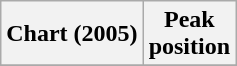<table class="wikitable plainrowheaders" style="text-align:center">
<tr>
<th scope="col">Chart (2005)</th>
<th scope="col">Peak<br>position</th>
</tr>
<tr>
</tr>
</table>
